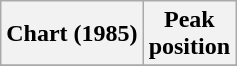<table class="wikitable plainrowheaders">
<tr>
<th>Chart (1985)</th>
<th>Peak<br>position</th>
</tr>
<tr>
</tr>
</table>
